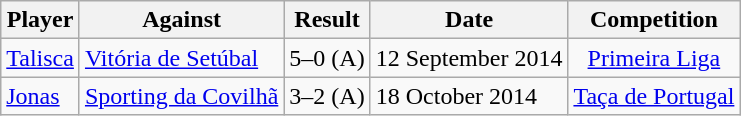<table class="wikitable sortable">
<tr>
<th>Player</th>
<th>Against</th>
<th>Result</th>
<th>Date</th>
<th>Competition</th>
</tr>
<tr>
<td> <a href='#'>Talisca</a></td>
<td><a href='#'>Vitória de Setúbal</a></td>
<td align=center>5–0 (A)</td>
<td>12 September 2014</td>
<td align=center><a href='#'>Primeira Liga</a></td>
</tr>
<tr>
<td> <a href='#'>Jonas</a></td>
<td><a href='#'>Sporting da Covilhã</a></td>
<td align=center>3–2 (A)</td>
<td>18 October 2014</td>
<td align=center><a href='#'>Taça de Portugal</a></td>
</tr>
</table>
